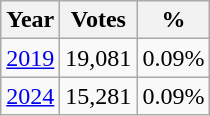<table class="wikitable" style="display: inline-table;">
<tr>
<th>Year</th>
<th>Votes</th>
<th>%</th>
</tr>
<tr>
<td><a href='#'>2019</a></td>
<td>19,081</td>
<td>0.09%</td>
</tr>
<tr>
<td><a href='#'>2024</a></td>
<td>15,281</td>
<td>0.09%</td>
</tr>
</table>
